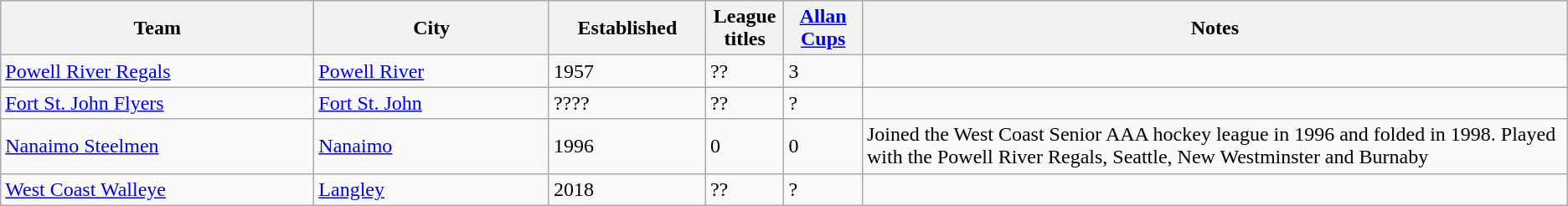<table class="wikitable">
<tr>
<th bgcolor="#DDDDFF" width="20%">Team</th>
<th bgcolor="#DDDDFF" width="15%">City</th>
<th bgcolor="#DDDDFF" width="10%">Established</th>
<th bgcolor="#DDDDFF" width="5%">League titles</th>
<th bgcolor="#DDDDFF" width="5%"><a href='#'>Allan Cups</a></th>
<th bgcolor="#DDDDFF" width="45%">Notes</th>
</tr>
<tr>
<td><a href='#'>Powell River Regals</a></td>
<td><a href='#'>Powell River</a></td>
<td>1957</td>
<td>??</td>
<td>3</td>
<td></td>
</tr>
<tr>
<td><a href='#'>Fort St. John Flyers</a></td>
<td><a href='#'>Fort St. John</a></td>
<td>????</td>
<td>??</td>
<td>?</td>
<td></td>
</tr>
<tr>
<td><a href='#'>Nanaimo Steelmen</a></td>
<td><a href='#'>Nanaimo</a></td>
<td>1996</td>
<td>0</td>
<td>0</td>
<td>Joined the West Coast Senior AAA hockey league in 1996 and folded in 1998.  Played with the Powell River Regals, Seattle, New Westminster and Burnaby</td>
</tr>
<tr>
<td><a href='#'>West Coast Walleye</a></td>
<td><a href='#'>Langley</a></td>
<td>2018</td>
<td>??</td>
<td>?</td>
<td></td>
</tr>
</table>
